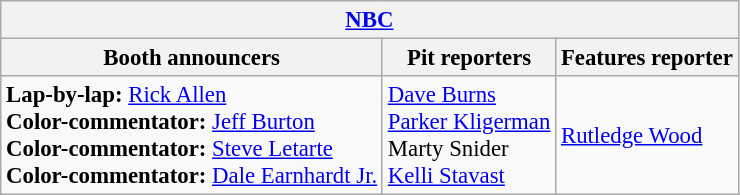<table class="wikitable" style="font-size: 95%">
<tr>
<th colspan="3"><a href='#'>NBC</a></th>
</tr>
<tr>
<th>Booth announcers</th>
<th>Pit reporters</th>
<th>Features reporter</th>
</tr>
<tr>
<td><strong>Lap-by-lap:</strong> <a href='#'>Rick Allen</a><br><strong>Color-commentator:</strong> <a href='#'>Jeff Burton</a><br><strong>Color-commentator:</strong> <a href='#'>Steve Letarte</a><br><strong>Color-commentator:</strong> <a href='#'>Dale Earnhardt Jr.</a></td>
<td><a href='#'>Dave Burns</a><br><a href='#'>Parker Kligerman</a><br>Marty Snider<br><a href='#'>Kelli Stavast</a></td>
<td><a href='#'>Rutledge Wood</a></td>
</tr>
</table>
